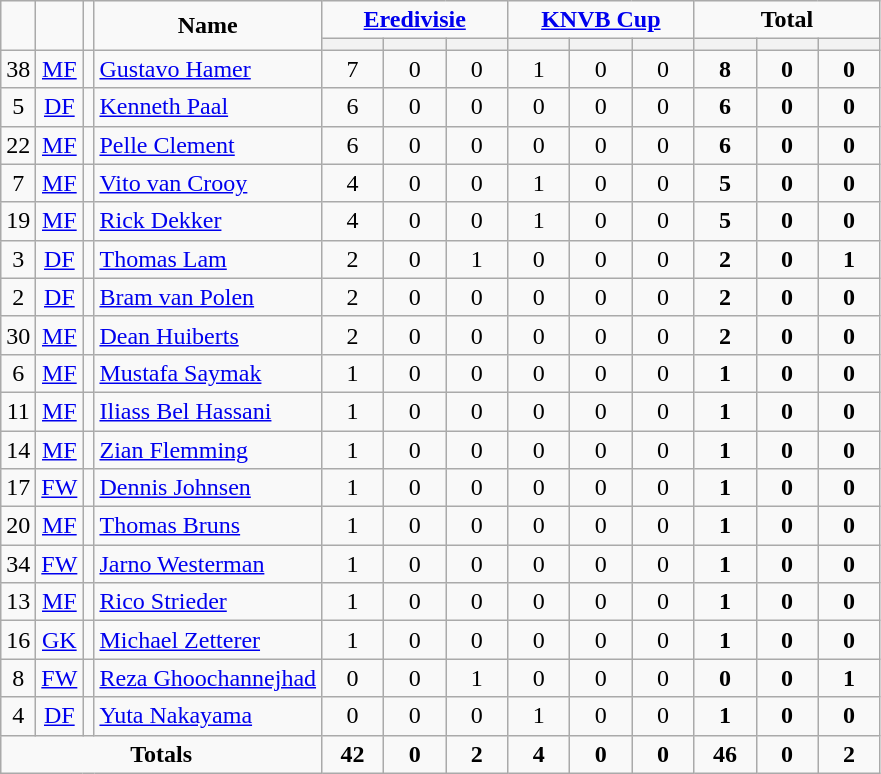<table class="wikitable" style="text-align:center;">
<tr>
<td rowspan="2" !width=15><strong></strong></td>
<td rowspan="2" !width=15><strong></strong></td>
<td rowspan="2" !width=15><strong></strong></td>
<td rowspan="2" !width=120><strong>Name</strong></td>
<td colspan="3"><strong><a href='#'>Eredivisie</a></strong></td>
<td colspan="3"><strong><a href='#'>KNVB Cup</a></strong></td>
<td colspan="3"><strong>Total</strong></td>
</tr>
<tr>
<th width=34; background:#fe9;"></th>
<th width=34; background:#fe9;"></th>
<th width=34; background:#ff8888;"></th>
<th width=34; background:#fe9;"></th>
<th width=34; background:#fe9;"></th>
<th width=34; background:#ff8888;"></th>
<th width=34; background:#fe9;"></th>
<th width=34; background:#fe9;"></th>
<th width=34; background:#ff8888;"></th>
</tr>
<tr>
<td>38</td>
<td><a href='#'>MF</a></td>
<td></td>
<td align=left><a href='#'>Gustavo Hamer</a></td>
<td>7</td>
<td>0</td>
<td>0</td>
<td>1</td>
<td>0</td>
<td>0</td>
<td><strong>8</strong></td>
<td><strong>0</strong></td>
<td><strong>0</strong></td>
</tr>
<tr>
<td>5</td>
<td><a href='#'>DF</a></td>
<td></td>
<td align=left><a href='#'>Kenneth Paal</a></td>
<td>6</td>
<td>0</td>
<td>0</td>
<td>0</td>
<td>0</td>
<td>0</td>
<td><strong>6</strong></td>
<td><strong>0</strong></td>
<td><strong>0</strong></td>
</tr>
<tr>
<td>22</td>
<td><a href='#'>MF</a></td>
<td></td>
<td align=left><a href='#'>Pelle Clement</a></td>
<td>6</td>
<td>0</td>
<td>0</td>
<td>0</td>
<td>0</td>
<td>0</td>
<td><strong>6</strong></td>
<td><strong>0</strong></td>
<td><strong>0</strong></td>
</tr>
<tr>
<td>7</td>
<td><a href='#'>MF</a></td>
<td></td>
<td align=left><a href='#'>Vito van Crooy</a></td>
<td>4</td>
<td>0</td>
<td>0</td>
<td>1</td>
<td>0</td>
<td>0</td>
<td><strong>5</strong></td>
<td><strong>0</strong></td>
<td><strong>0</strong></td>
</tr>
<tr>
<td>19</td>
<td><a href='#'>MF</a></td>
<td></td>
<td align=left><a href='#'>Rick Dekker</a></td>
<td>4</td>
<td>0</td>
<td>0</td>
<td>1</td>
<td>0</td>
<td>0</td>
<td><strong>5</strong></td>
<td><strong>0</strong></td>
<td><strong>0</strong></td>
</tr>
<tr>
<td>3</td>
<td><a href='#'>DF</a></td>
<td></td>
<td align=left><a href='#'>Thomas Lam</a></td>
<td>2</td>
<td>0</td>
<td>1</td>
<td>0</td>
<td>0</td>
<td>0</td>
<td><strong>2</strong></td>
<td><strong>0</strong></td>
<td><strong>1</strong></td>
</tr>
<tr>
<td>2</td>
<td><a href='#'>DF</a></td>
<td></td>
<td align=left><a href='#'>Bram van Polen</a></td>
<td>2</td>
<td>0</td>
<td>0</td>
<td>0</td>
<td>0</td>
<td>0</td>
<td><strong>2</strong></td>
<td><strong>0</strong></td>
<td><strong>0</strong></td>
</tr>
<tr>
<td>30</td>
<td><a href='#'>MF</a></td>
<td></td>
<td align=left><a href='#'>Dean Huiberts</a></td>
<td>2</td>
<td>0</td>
<td>0</td>
<td>0</td>
<td>0</td>
<td>0</td>
<td><strong>2</strong></td>
<td><strong>0</strong></td>
<td><strong>0</strong></td>
</tr>
<tr>
<td>6</td>
<td><a href='#'>MF</a></td>
<td></td>
<td align=left><a href='#'>Mustafa Saymak</a></td>
<td>1</td>
<td>0</td>
<td>0</td>
<td>0</td>
<td>0</td>
<td>0</td>
<td><strong>1</strong></td>
<td><strong>0</strong></td>
<td><strong>0</strong></td>
</tr>
<tr>
<td>11</td>
<td><a href='#'>MF</a></td>
<td></td>
<td align=left><a href='#'>Iliass Bel Hassani</a></td>
<td>1</td>
<td>0</td>
<td>0</td>
<td>0</td>
<td>0</td>
<td>0</td>
<td><strong>1</strong></td>
<td><strong>0</strong></td>
<td><strong>0</strong></td>
</tr>
<tr>
<td>14</td>
<td><a href='#'>MF</a></td>
<td></td>
<td align=left><a href='#'>Zian Flemming</a></td>
<td>1</td>
<td>0</td>
<td>0</td>
<td>0</td>
<td>0</td>
<td>0</td>
<td><strong>1</strong></td>
<td><strong>0</strong></td>
<td><strong>0</strong></td>
</tr>
<tr>
<td>17</td>
<td><a href='#'>FW</a></td>
<td></td>
<td align=left><a href='#'>Dennis Johnsen</a></td>
<td>1</td>
<td>0</td>
<td>0</td>
<td>0</td>
<td>0</td>
<td>0</td>
<td><strong>1</strong></td>
<td><strong>0</strong></td>
<td><strong>0</strong></td>
</tr>
<tr>
<td>20</td>
<td><a href='#'>MF</a></td>
<td></td>
<td align=left><a href='#'>Thomas Bruns</a></td>
<td>1</td>
<td>0</td>
<td>0</td>
<td>0</td>
<td>0</td>
<td>0</td>
<td><strong>1</strong></td>
<td><strong>0</strong></td>
<td><strong>0</strong></td>
</tr>
<tr>
<td>34</td>
<td><a href='#'>FW</a></td>
<td></td>
<td align=left><a href='#'>Jarno Westerman</a></td>
<td>1</td>
<td>0</td>
<td>0</td>
<td>0</td>
<td>0</td>
<td>0</td>
<td><strong>1</strong></td>
<td><strong>0</strong></td>
<td><strong>0</strong></td>
</tr>
<tr>
<td>13</td>
<td><a href='#'>MF</a></td>
<td></td>
<td align=left><a href='#'>Rico Strieder</a></td>
<td>1</td>
<td>0</td>
<td>0</td>
<td>0</td>
<td>0</td>
<td>0</td>
<td><strong>1</strong></td>
<td><strong>0</strong></td>
<td><strong>0</strong></td>
</tr>
<tr>
<td>16</td>
<td><a href='#'>GK</a></td>
<td></td>
<td align=left><a href='#'>Michael Zetterer</a></td>
<td>1</td>
<td>0</td>
<td>0</td>
<td>0</td>
<td>0</td>
<td>0</td>
<td><strong>1</strong></td>
<td><strong>0</strong></td>
<td><strong>0</strong></td>
</tr>
<tr>
<td>8</td>
<td><a href='#'>FW</a></td>
<td></td>
<td align=left><a href='#'>Reza Ghoochannejhad</a></td>
<td>0</td>
<td>0</td>
<td>1</td>
<td>0</td>
<td>0</td>
<td>0</td>
<td><strong>0</strong></td>
<td><strong>0</strong></td>
<td><strong>1</strong></td>
</tr>
<tr>
<td>4</td>
<td><a href='#'>DF</a></td>
<td></td>
<td align=left><a href='#'>Yuta Nakayama</a></td>
<td>0</td>
<td>0</td>
<td>0</td>
<td>1</td>
<td>0</td>
<td>0</td>
<td><strong>1</strong></td>
<td><strong>0</strong></td>
<td><strong>0</strong></td>
</tr>
<tr>
<td colspan=4><strong>Totals</strong></td>
<td><strong>42</strong></td>
<td><strong>0</strong></td>
<td><strong>2</strong></td>
<td><strong>4</strong></td>
<td><strong>0</strong></td>
<td><strong>0</strong></td>
<td><strong>46</strong></td>
<td><strong>0</strong></td>
<td><strong>2</strong></td>
</tr>
</table>
